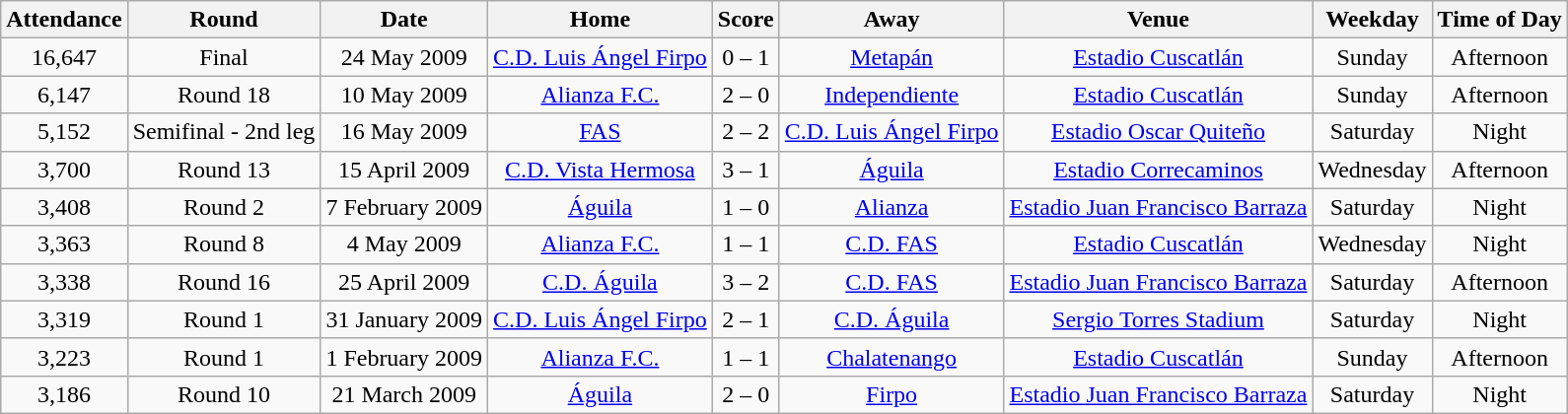<table class="wikitable sortable" style="text-align:center;">
<tr>
<th>Attendance</th>
<th>Round</th>
<th>Date</th>
<th>Home</th>
<th>Score</th>
<th>Away</th>
<th>Venue</th>
<th>Weekday</th>
<th>Time of Day</th>
</tr>
<tr>
<td>16,647</td>
<td>Final</td>
<td>24 May 2009</td>
<td><a href='#'>C.D. Luis Ángel Firpo</a></td>
<td>0 – 1</td>
<td><a href='#'>Metapán</a></td>
<td><a href='#'>Estadio Cuscatlán</a></td>
<td>Sunday</td>
<td>Afternoon</td>
</tr>
<tr>
<td>6,147</td>
<td>Round 18</td>
<td>10 May 2009</td>
<td><a href='#'>Alianza F.C.</a></td>
<td>2 – 0</td>
<td><a href='#'>Independiente</a></td>
<td><a href='#'>Estadio Cuscatlán</a></td>
<td>Sunday</td>
<td>Afternoon</td>
</tr>
<tr>
<td>5,152</td>
<td>Semifinal - 2nd leg</td>
<td>16 May 2009</td>
<td><a href='#'>FAS</a></td>
<td>2 – 2</td>
<td><a href='#'>C.D. Luis Ángel Firpo</a></td>
<td><a href='#'>Estadio Oscar Quiteño</a></td>
<td>Saturday</td>
<td>Night</td>
</tr>
<tr>
<td>3,700</td>
<td>Round 13</td>
<td>15 April 2009</td>
<td><a href='#'>C.D. Vista Hermosa</a></td>
<td>3 – 1</td>
<td><a href='#'>Águila</a></td>
<td><a href='#'>Estadio Correcaminos</a></td>
<td>Wednesday</td>
<td>Afternoon</td>
</tr>
<tr>
<td>3,408</td>
<td>Round 2</td>
<td>7 February 2009</td>
<td><a href='#'>Águila</a></td>
<td>1 – 0</td>
<td><a href='#'>Alianza</a></td>
<td><a href='#'>Estadio Juan Francisco Barraza</a></td>
<td>Saturday</td>
<td>Night</td>
</tr>
<tr>
<td>3,363</td>
<td>Round 8</td>
<td>4 May 2009</td>
<td><a href='#'>Alianza F.C.</a></td>
<td>1 – 1</td>
<td><a href='#'>C.D. FAS</a></td>
<td><a href='#'>Estadio Cuscatlán</a></td>
<td>Wednesday</td>
<td>Night</td>
</tr>
<tr>
<td>3,338</td>
<td>Round 16</td>
<td>25 April 2009</td>
<td><a href='#'>C.D. Águila</a></td>
<td>3 – 2</td>
<td><a href='#'>C.D. FAS</a></td>
<td><a href='#'>Estadio Juan Francisco Barraza</a></td>
<td>Saturday</td>
<td>Afternoon</td>
</tr>
<tr>
<td>3,319</td>
<td>Round 1</td>
<td>31 January 2009</td>
<td><a href='#'>C.D. Luis Ángel Firpo</a></td>
<td>2 – 1</td>
<td><a href='#'>C.D. Águila</a></td>
<td><a href='#'>Sergio Torres Stadium</a></td>
<td>Saturday</td>
<td>Night</td>
</tr>
<tr>
<td>3,223</td>
<td>Round 1</td>
<td>1 February 2009</td>
<td><a href='#'>Alianza F.C.</a></td>
<td>1 – 1</td>
<td><a href='#'>Chalatenango</a></td>
<td><a href='#'>Estadio Cuscatlán</a></td>
<td>Sunday</td>
<td>Afternoon</td>
</tr>
<tr>
<td>3,186</td>
<td>Round 10</td>
<td>21 March 2009</td>
<td><a href='#'>Águila</a></td>
<td>2 – 0</td>
<td><a href='#'>Firpo</a></td>
<td><a href='#'>Estadio Juan Francisco Barraza</a></td>
<td>Saturday</td>
<td>Night</td>
</tr>
</table>
